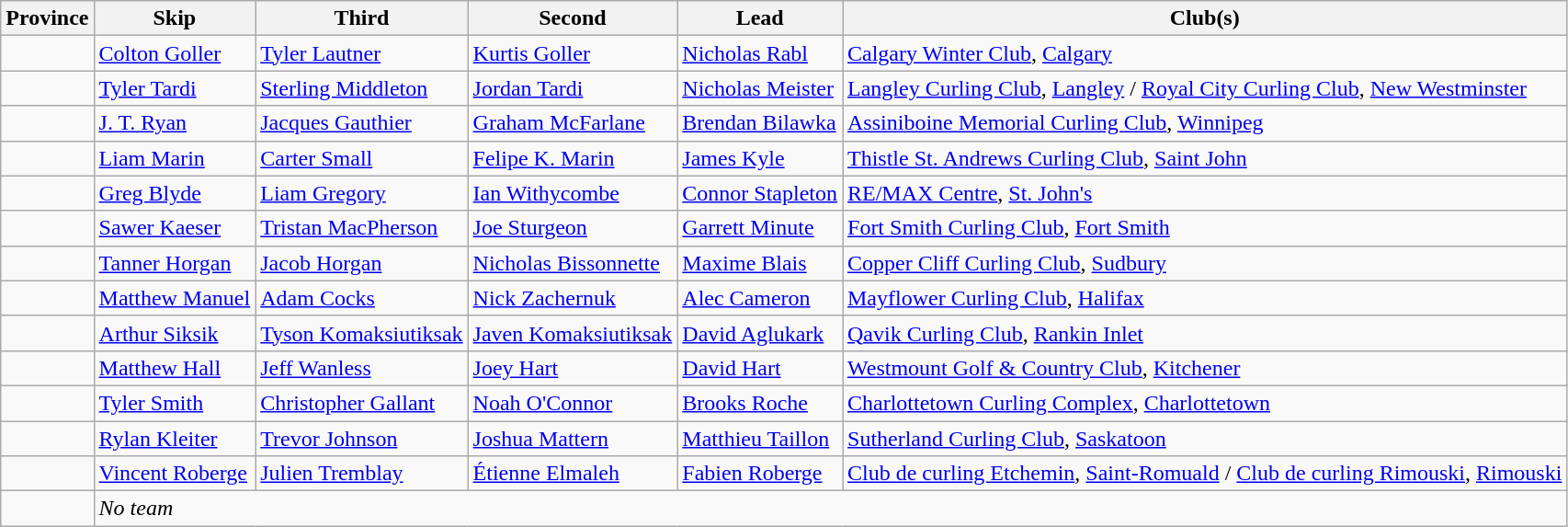<table class="wikitable">
<tr>
<th>Province</th>
<th>Skip</th>
<th>Third</th>
<th>Second</th>
<th>Lead</th>
<th>Club(s)</th>
</tr>
<tr>
<td></td>
<td><a href='#'>Colton Goller</a></td>
<td><a href='#'>Tyler Lautner</a></td>
<td><a href='#'>Kurtis Goller</a></td>
<td><a href='#'>Nicholas Rabl</a></td>
<td><a href='#'>Calgary Winter Club</a>, <a href='#'>Calgary</a></td>
</tr>
<tr>
<td></td>
<td><a href='#'>Tyler Tardi</a></td>
<td><a href='#'>Sterling Middleton</a></td>
<td><a href='#'>Jordan Tardi</a></td>
<td><a href='#'>Nicholas Meister</a></td>
<td><a href='#'>Langley Curling Club</a>, <a href='#'>Langley</a> / <a href='#'>Royal City Curling Club</a>, <a href='#'>New Westminster</a></td>
</tr>
<tr>
<td></td>
<td><a href='#'>J. T. Ryan</a></td>
<td><a href='#'>Jacques Gauthier</a></td>
<td><a href='#'>Graham McFarlane</a></td>
<td><a href='#'>Brendan Bilawka</a></td>
<td><a href='#'>Assiniboine Memorial Curling Club</a>, <a href='#'>Winnipeg</a></td>
</tr>
<tr>
<td></td>
<td><a href='#'>Liam Marin</a></td>
<td><a href='#'>Carter Small</a></td>
<td><a href='#'>Felipe K. Marin</a></td>
<td><a href='#'>James Kyle</a></td>
<td><a href='#'>Thistle St. Andrews Curling Club</a>, <a href='#'>Saint John</a></td>
</tr>
<tr>
<td></td>
<td><a href='#'>Greg Blyde</a></td>
<td><a href='#'>Liam Gregory</a></td>
<td><a href='#'>Ian Withycombe</a></td>
<td><a href='#'>Connor Stapleton</a></td>
<td><a href='#'>RE/MAX Centre</a>, <a href='#'>St. John's</a></td>
</tr>
<tr>
<td></td>
<td><a href='#'>Sawer Kaeser</a></td>
<td><a href='#'>Tristan MacPherson</a></td>
<td><a href='#'>Joe Sturgeon</a></td>
<td><a href='#'>Garrett Minute</a></td>
<td><a href='#'>Fort Smith Curling Club</a>, <a href='#'>Fort Smith</a></td>
</tr>
<tr>
<td></td>
<td><a href='#'>Tanner Horgan</a></td>
<td><a href='#'>Jacob Horgan</a></td>
<td><a href='#'>Nicholas Bissonnette</a></td>
<td><a href='#'>Maxime Blais</a></td>
<td><a href='#'>Copper Cliff Curling Club</a>, <a href='#'>Sudbury</a></td>
</tr>
<tr>
<td></td>
<td><a href='#'>Matthew Manuel</a></td>
<td><a href='#'>Adam Cocks</a></td>
<td><a href='#'>Nick Zachernuk</a></td>
<td><a href='#'>Alec Cameron</a></td>
<td><a href='#'>Mayflower Curling Club</a>, <a href='#'>Halifax</a></td>
</tr>
<tr>
<td></td>
<td><a href='#'>Arthur Siksik</a></td>
<td><a href='#'>Tyson Komaksiutiksak</a></td>
<td><a href='#'>Javen Komaksiutiksak</a></td>
<td><a href='#'>David Aglukark</a></td>
<td><a href='#'>Qavik Curling Club</a>, <a href='#'>Rankin Inlet</a></td>
</tr>
<tr>
<td></td>
<td><a href='#'>Matthew Hall</a></td>
<td><a href='#'>Jeff Wanless</a></td>
<td><a href='#'>Joey Hart</a></td>
<td><a href='#'>David Hart</a></td>
<td><a href='#'>Westmount Golf & Country Club</a>, <a href='#'>Kitchener</a></td>
</tr>
<tr>
<td></td>
<td><a href='#'>Tyler Smith</a></td>
<td><a href='#'>Christopher Gallant</a></td>
<td><a href='#'>Noah O'Connor</a></td>
<td><a href='#'>Brooks Roche</a></td>
<td><a href='#'>Charlottetown Curling Complex</a>, <a href='#'>Charlottetown</a></td>
</tr>
<tr>
<td></td>
<td><a href='#'>Rylan Kleiter</a></td>
<td><a href='#'>Trevor Johnson</a></td>
<td><a href='#'>Joshua Mattern</a></td>
<td><a href='#'>Matthieu Taillon</a></td>
<td><a href='#'>Sutherland Curling Club</a>, <a href='#'>Saskatoon</a></td>
</tr>
<tr>
<td></td>
<td><a href='#'>Vincent Roberge</a></td>
<td><a href='#'>Julien Tremblay</a></td>
<td><a href='#'>Étienne Elmaleh</a></td>
<td><a href='#'>Fabien Roberge</a></td>
<td><a href='#'>Club de curling Etchemin</a>, <a href='#'>Saint-Romuald</a> / <a href='#'>Club de curling Rimouski</a>, <a href='#'>Rimouski</a></td>
</tr>
<tr>
<td></td>
<td colspan="6"><em>No team</em></td>
</tr>
</table>
